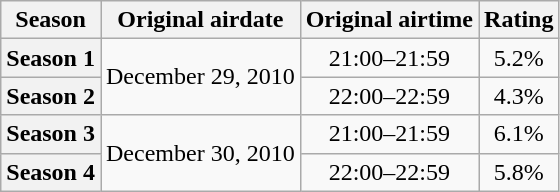<table class="wikitable" style="text-align: center;">
<tr>
<th>Season</th>
<th>Original airdate</th>
<th>Original airtime</th>
<th>Rating</th>
</tr>
<tr>
<th>Season 1</th>
<td rowspan="2">December 29, 2010</td>
<td>21:00–21:59</td>
<td>5.2%</td>
</tr>
<tr>
<th>Season 2</th>
<td>22:00–22:59</td>
<td>4.3%</td>
</tr>
<tr>
<th>Season 3</th>
<td rowspan="2">December 30, 2010</td>
<td>21:00–21:59</td>
<td>6.1%</td>
</tr>
<tr>
<th>Season 4</th>
<td>22:00–22:59</td>
<td>5.8%</td>
</tr>
</table>
